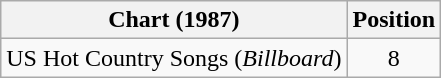<table class="wikitable">
<tr>
<th>Chart (1987)</th>
<th>Position</th>
</tr>
<tr>
<td>US Hot Country Songs (<em>Billboard</em>)</td>
<td align="center">8</td>
</tr>
</table>
